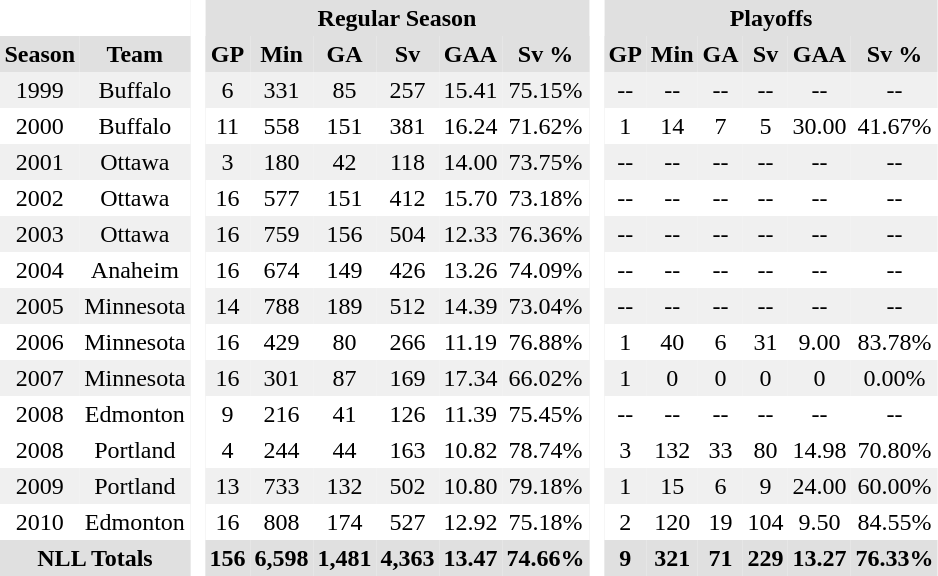<table BORDER="0" CELLPADDING="3" CELLSPACING="0">
<tr ALIGN="center" bgcolor="#e0e0e0">
<th colspan="2" bgcolor="#ffffff"> </th>
<th rowspan="99" bgcolor="#ffffff"> </th>
<th colspan="6">Regular Season</th>
<th rowspan="99" bgcolor="#ffffff"> </th>
<th colspan="6">Playoffs</th>
</tr>
<tr ALIGN="center" bgcolor="#e0e0e0">
<th>Season</th>
<th>Team</th>
<th>GP</th>
<th>Min</th>
<th>GA</th>
<th>Sv</th>
<th>GAA</th>
<th>Sv %</th>
<th>GP</th>
<th>Min</th>
<th>GA</th>
<th>Sv</th>
<th>GAA</th>
<th>Sv %</th>
</tr>
<tr ALIGN="center" bgcolor="#f0f0f0">
<td>1999</td>
<td>Buffalo</td>
<td>6</td>
<td>331</td>
<td>85</td>
<td>257</td>
<td>15.41</td>
<td>75.15%</td>
<td>--</td>
<td>--</td>
<td>--</td>
<td>--</td>
<td>--</td>
<td>--</td>
</tr>
<tr ALIGN="center">
<td>2000</td>
<td>Buffalo</td>
<td>11</td>
<td>558</td>
<td>151</td>
<td>381</td>
<td>16.24</td>
<td>71.62%</td>
<td>1</td>
<td>14</td>
<td>7</td>
<td>5</td>
<td>30.00</td>
<td>41.67%</td>
</tr>
<tr ALIGN="center" bgcolor="#f0f0f0">
<td>2001</td>
<td>Ottawa</td>
<td>3</td>
<td>180</td>
<td>42</td>
<td>118</td>
<td>14.00</td>
<td>73.75%</td>
<td>--</td>
<td>--</td>
<td>--</td>
<td>--</td>
<td>--</td>
<td>--</td>
</tr>
<tr ALIGN="center">
<td>2002</td>
<td>Ottawa</td>
<td>16</td>
<td>577</td>
<td>151</td>
<td>412</td>
<td>15.70</td>
<td>73.18%</td>
<td>--</td>
<td>--</td>
<td>--</td>
<td>--</td>
<td>--</td>
<td>--</td>
</tr>
<tr ALIGN="center" bgcolor="#f0f0f0">
<td>2003</td>
<td>Ottawa</td>
<td>16</td>
<td>759</td>
<td>156</td>
<td>504</td>
<td>12.33</td>
<td>76.36%</td>
<td>--</td>
<td>--</td>
<td>--</td>
<td>--</td>
<td>--</td>
<td>--</td>
</tr>
<tr ALIGN="center">
<td>2004</td>
<td>Anaheim</td>
<td>16</td>
<td>674</td>
<td>149</td>
<td>426</td>
<td>13.26</td>
<td>74.09%</td>
<td>--</td>
<td>--</td>
<td>--</td>
<td>--</td>
<td>--</td>
<td>--</td>
</tr>
<tr ALIGN="center" bgcolor="#f0f0f0">
<td>2005</td>
<td>Minnesota</td>
<td>14</td>
<td>788</td>
<td>189</td>
<td>512</td>
<td>14.39</td>
<td>73.04%</td>
<td>--</td>
<td>--</td>
<td>--</td>
<td>--</td>
<td>--</td>
<td>--</td>
</tr>
<tr ALIGN="center">
<td>2006</td>
<td>Minnesota</td>
<td>16</td>
<td>429</td>
<td>80</td>
<td>266</td>
<td>11.19</td>
<td>76.88%</td>
<td>1</td>
<td>40</td>
<td>6</td>
<td>31</td>
<td>9.00</td>
<td>83.78%</td>
</tr>
<tr ALIGN="center" bgcolor="#f0f0f0">
<td>2007</td>
<td>Minnesota</td>
<td>16</td>
<td>301</td>
<td>87</td>
<td>169</td>
<td>17.34</td>
<td>66.02%</td>
<td>1</td>
<td>0</td>
<td>0</td>
<td>0</td>
<td>0</td>
<td>0.00%</td>
</tr>
<tr ALIGN="center">
<td>2008</td>
<td>Edmonton</td>
<td>9</td>
<td>216</td>
<td>41</td>
<td>126</td>
<td>11.39</td>
<td>75.45%</td>
<td>--</td>
<td>--</td>
<td>--</td>
<td>--</td>
<td>--</td>
<td>--</td>
</tr>
<tr ALIGN="center">
<td>2008</td>
<td>Portland</td>
<td>4</td>
<td>244</td>
<td>44</td>
<td>163</td>
<td>10.82</td>
<td>78.74%</td>
<td>3</td>
<td>132</td>
<td>33</td>
<td>80</td>
<td>14.98</td>
<td>70.80%</td>
</tr>
<tr ALIGN="center" bgcolor="#f0f0f0">
<td>2009</td>
<td>Portland</td>
<td>13</td>
<td>733</td>
<td>132</td>
<td>502</td>
<td>10.80</td>
<td>79.18%</td>
<td>1</td>
<td>15</td>
<td>6</td>
<td>9</td>
<td>24.00</td>
<td>60.00%</td>
</tr>
<tr ALIGN="center">
<td>2010</td>
<td>Edmonton</td>
<td>16</td>
<td>808</td>
<td>174</td>
<td>527</td>
<td>12.92</td>
<td>75.18%</td>
<td>2</td>
<td>120</td>
<td>19</td>
<td>104</td>
<td>9.50</td>
<td>84.55%</td>
</tr>
<tr ALIGN="center" bgcolor="#e0e0e0">
<th colspan="2">NLL Totals</th>
<th>156</th>
<th>6,598</th>
<th>1,481</th>
<th>4,363</th>
<th>13.47</th>
<th>74.66%</th>
<th>9</th>
<th>321</th>
<th>71</th>
<th>229</th>
<th>13.27</th>
<th>76.33%</th>
</tr>
</table>
